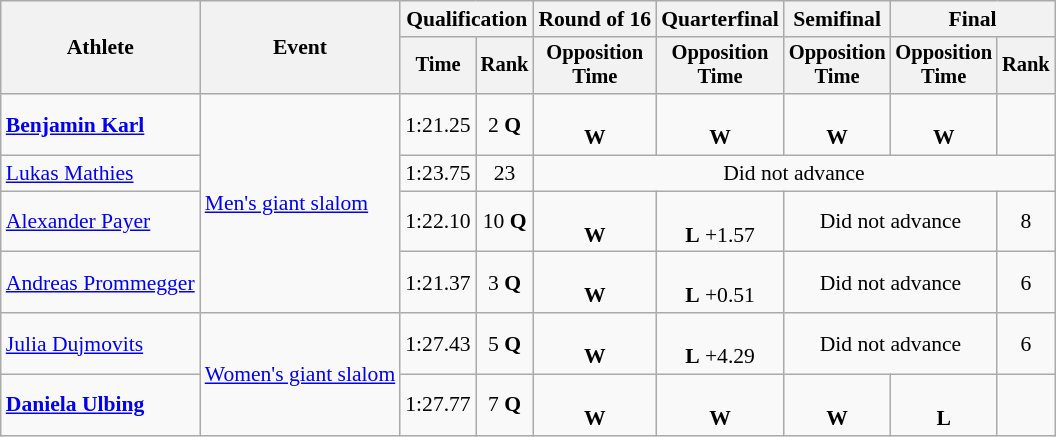<table class=wikitable style="font-size:90%; text-align:center">
<tr>
<th rowspan=2>Athlete</th>
<th rowspan=2>Event</th>
<th colspan=2>Qualification</th>
<th>Round of 16</th>
<th>Quarterfinal</th>
<th>Semifinal</th>
<th colspan=2>Final</th>
</tr>
<tr style=font-size:95%>
<th>Time</th>
<th>Rank</th>
<th>Opposition<br>Time</th>
<th>Opposition<br>Time</th>
<th>Opposition<br>Time</th>
<th>Opposition<br>Time</th>
<th>Rank</th>
</tr>
<tr>
<td align=left><strong><a href='#'>Benjamin Karl</a></strong></td>
<td align=left rowspan=4><a href='#'>Men's giant slalom</a></td>
<td>1:21.25</td>
<td>2 <strong>Q</strong></td>
<td><br><strong>W</strong></td>
<td><br><strong>W</strong></td>
<td><br><strong>W</strong></td>
<td><br><strong>W</strong></td>
<td></td>
</tr>
<tr>
<td align=left><a href='#'>Lukas Mathies</a></td>
<td>1:23.75</td>
<td>23</td>
<td colspan=5>Did not advance</td>
</tr>
<tr>
<td align=left><a href='#'>Alexander Payer</a></td>
<td>1:22.10</td>
<td>10 <strong>Q</strong></td>
<td><br><strong>W</strong></td>
<td><br><strong>L</strong> +1.57</td>
<td colspan="2">Did not advance</td>
<td>8</td>
</tr>
<tr>
<td align=left><a href='#'>Andreas Prommegger</a></td>
<td>1:21.37</td>
<td>3 <strong>Q</strong></td>
<td><br><strong>W</strong></td>
<td><br><strong>L</strong> +0.51</td>
<td colspan="2">Did not advance</td>
<td>6</td>
</tr>
<tr>
<td align=left><a href='#'>Julia Dujmovits</a></td>
<td align=left rowspan=3><a href='#'>Women's giant slalom</a></td>
<td>1:27.43</td>
<td>5 <strong>Q</strong></td>
<td><br><strong>W</strong></td>
<td><br><strong>L</strong> +4.29</td>
<td colspan="2">Did not advance</td>
<td>6</td>
</tr>
<tr>
<td align=left><strong><a href='#'>Daniela Ulbing</a></strong></td>
<td>1:27.77</td>
<td>7 <strong>Q</strong></td>
<td><br><strong>W</strong></td>
<td><br><strong>W</strong></td>
<td><br><strong>W</strong></td>
<td><br><strong>L</strong> </td>
<td></td>
</tr>
</table>
